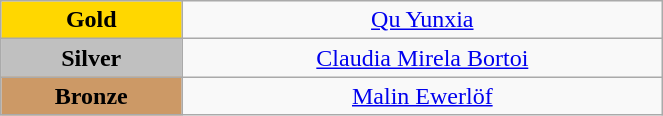<table class="wikitable" style="text-align:center; " width="35%">
<tr>
<td bgcolor="gold"><strong>Gold</strong></td>
<td><a href='#'>Qu Yunxia</a><br>  <small><em></em></small></td>
</tr>
<tr>
<td bgcolor="silver"><strong>Silver</strong></td>
<td><a href='#'>Claudia Mirela Bortoi</a><br>  <small><em></em></small></td>
</tr>
<tr>
<td bgcolor="CC9966"><strong>Bronze</strong></td>
<td><a href='#'>Malin Ewerlöf</a><br>  <small><em></em></small></td>
</tr>
</table>
